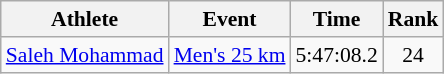<table class="wikitable" style="font-size:90%;">
<tr>
<th>Athlete</th>
<th>Event</th>
<th>Time</th>
<th>Rank</th>
</tr>
<tr align=center>
<td align=left><a href='#'>Saleh Mohammad</a></td>
<td align=left><a href='#'>Men's 25 km</a></td>
<td>5:47:08.2</td>
<td>24</td>
</tr>
</table>
